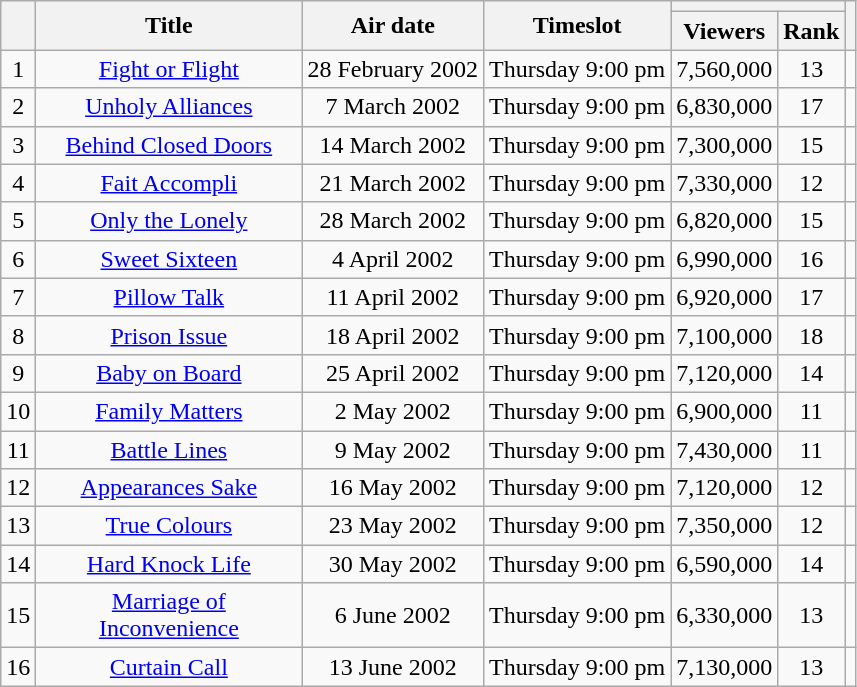<table class="wikitable" style="text-align:center">
<tr>
<th rowspan="2"></th>
<th width="170" rowspan="2">Title</th>
<th rowspan="2">Air date</th>
<th rowspan="2">Timeslot</th>
<th colspan="2"></th>
<th rowspan="2"></th>
</tr>
<tr>
<th>Viewers</th>
<th>Rank</th>
</tr>
<tr>
<td>1</td>
<td><a href='#'>Fight or Flight</a></td>
<td>28 February 2002</td>
<td>Thursday 9:00 pm</td>
<td>7,560,000</td>
<td>13</td>
<td></td>
</tr>
<tr>
<td>2</td>
<td><a href='#'>Unholy Alliances</a></td>
<td>7 March 2002</td>
<td>Thursday 9:00 pm</td>
<td>6,830,000</td>
<td>17</td>
<td></td>
</tr>
<tr>
<td>3</td>
<td><a href='#'>Behind Closed Doors</a></td>
<td>14 March 2002</td>
<td>Thursday 9:00 pm</td>
<td>7,300,000</td>
<td>15</td>
<td></td>
</tr>
<tr>
<td>4</td>
<td><a href='#'>Fait Accompli</a></td>
<td>21 March 2002</td>
<td>Thursday 9:00 pm</td>
<td>7,330,000</td>
<td>12</td>
<td></td>
</tr>
<tr>
<td>5</td>
<td><a href='#'>Only the Lonely</a></td>
<td>28 March 2002</td>
<td>Thursday 9:00 pm</td>
<td>6,820,000</td>
<td>15</td>
<td></td>
</tr>
<tr>
<td>6</td>
<td><a href='#'>Sweet Sixteen</a></td>
<td>4 April 2002</td>
<td>Thursday 9:00 pm</td>
<td>6,990,000</td>
<td>16</td>
<td></td>
</tr>
<tr>
<td>7</td>
<td><a href='#'>Pillow Talk</a></td>
<td>11 April 2002</td>
<td>Thursday 9:00 pm</td>
<td>6,920,000</td>
<td>17</td>
<td></td>
</tr>
<tr>
<td>8</td>
<td><a href='#'>Prison Issue</a></td>
<td>18 April 2002</td>
<td>Thursday 9:00 pm</td>
<td>7,100,000</td>
<td>18</td>
<td></td>
</tr>
<tr>
<td>9</td>
<td><a href='#'>Baby on Board</a></td>
<td>25 April 2002</td>
<td>Thursday 9:00 pm</td>
<td>7,120,000</td>
<td>14</td>
<td></td>
</tr>
<tr>
<td>10</td>
<td><a href='#'>Family Matters</a></td>
<td>2 May 2002</td>
<td>Thursday 9:00 pm</td>
<td>6,900,000</td>
<td>11</td>
<td></td>
</tr>
<tr>
<td>11</td>
<td><a href='#'>Battle Lines</a></td>
<td>9 May 2002</td>
<td>Thursday 9:00 pm</td>
<td>7,430,000</td>
<td>11</td>
<td></td>
</tr>
<tr>
<td>12</td>
<td><a href='#'>Appearances Sake</a></td>
<td>16 May 2002</td>
<td>Thursday 9:00 pm</td>
<td>7,120,000</td>
<td>12</td>
<td></td>
</tr>
<tr>
<td>13</td>
<td><a href='#'>True Colours</a></td>
<td>23 May 2002</td>
<td>Thursday 9:00 pm</td>
<td>7,350,000</td>
<td>12</td>
<td></td>
</tr>
<tr>
<td>14</td>
<td><a href='#'>Hard Knock Life</a></td>
<td>30 May 2002</td>
<td>Thursday 9:00 pm</td>
<td>6,590,000</td>
<td>14</td>
<td></td>
</tr>
<tr>
<td>15</td>
<td><a href='#'>Marriage of Inconvenience</a></td>
<td>6 June 2002</td>
<td>Thursday 9:00 pm</td>
<td>6,330,000</td>
<td>13</td>
<td></td>
</tr>
<tr>
<td>16</td>
<td><a href='#'>Curtain Call</a></td>
<td>13 June 2002</td>
<td>Thursday 9:00 pm</td>
<td>7,130,000</td>
<td>13</td>
<td></td>
</tr>
</table>
